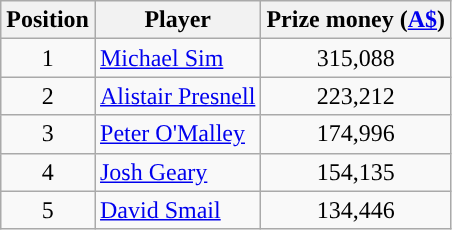<table class="wikitable">
<tr>
<th>Position</th>
<th>Player</th>
<th>Prize money (<a href='#'>A$</a>)</th>
</tr>
<tr>
<td align=center>1</td>
<td> <a href='#'>Michael Sim</a></td>
<td align=center>315,088</td>
</tr>
<tr>
<td align=center>2</td>
<td> <a href='#'>Alistair Presnell</a></td>
<td align=center>223,212</td>
</tr>
<tr>
<td align=center>3</td>
<td> <a href='#'>Peter O'Malley</a></td>
<td align=center>174,996</td>
</tr>
<tr>
<td align=center>4</td>
<td> <a href='#'>Josh Geary</a></td>
<td align=center>154,135</td>
</tr>
<tr>
<td align=center>5</td>
<td> <a href='#'>David Smail</a></td>
<td align=center>134,446</td>
</tr>
</table>
